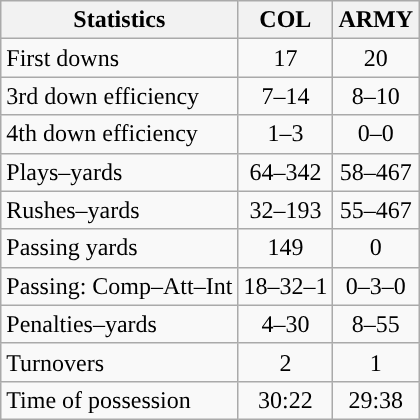<table class="wikitable">
<tr>
<th>Statistics</th>
<th>COL</th>
<th>ARMY</th>
</tr>
<tr>
<td>First downs</td>
<td align=center>17</td>
<td align=center>20</td>
</tr>
<tr>
<td>3rd down efficiency</td>
<td align=center>7–14</td>
<td align=center>8–10</td>
</tr>
<tr>
<td>4th down efficiency</td>
<td align=center>1–3</td>
<td align=center>0–0</td>
</tr>
<tr>
<td>Plays–yards</td>
<td align=center>64–342</td>
<td align=center>58–467</td>
</tr>
<tr>
<td>Rushes–yards</td>
<td align=center>32–193</td>
<td align=center>55–467</td>
</tr>
<tr>
<td>Passing yards</td>
<td align=center>149</td>
<td align=center>0</td>
</tr>
<tr>
<td>Passing: Comp–Att–Int</td>
<td align=center>18–32–1</td>
<td align=center>0–3–0</td>
</tr>
<tr>
<td>Penalties–yards</td>
<td align=center>4–30</td>
<td align=center>8–55</td>
</tr>
<tr>
<td>Turnovers</td>
<td align=center>2</td>
<td align=center>1</td>
</tr>
<tr>
<td>Time of possession</td>
<td align=center>30:22</td>
<td align=center>29:38</td>
</tr>
</table>
